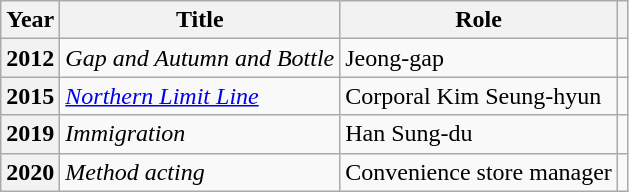<table class="wikitable plainrowheaders">
<tr>
<th scope="col">Year</th>
<th scope="col">Title</th>
<th scope="col">Role</th>
<th scope="col" class="unsortable"></th>
</tr>
<tr>
<th scope="row">2012</th>
<td><em>Gap and Autumn and Bottle</em></td>
<td>Jeong-gap</td>
<td style="text-align:center"></td>
</tr>
<tr>
<th scope="row">2015</th>
<td><em><a href='#'>Northern Limit Line</a></em></td>
<td>Corporal Kim Seung-hyun</td>
<td style="text-align:center"></td>
</tr>
<tr>
<th scope="row">2019</th>
<td><em>Immigration</em></td>
<td>Han Sung-du</td>
<td style="text-align:center"></td>
</tr>
<tr>
<th scope="row">2020</th>
<td><em>Method acting</em></td>
<td>Convenience store manager</td>
<td style="text-align:center"></td>
</tr>
</table>
